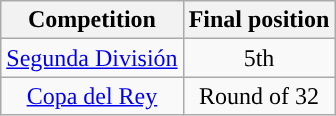<table class="wikitable" style="font-size:100%; text-align:center">
<tr>
<th>Competition</th>
<th>Final position</th>
</tr>
<tr style="background:">
<td><a href='#'>Segunda División</a></td>
<td>5th</td>
</tr>
<tr style="background:">
<td><a href='#'>Copa del Rey</a></td>
<td>Round of 32</td>
</tr>
</table>
